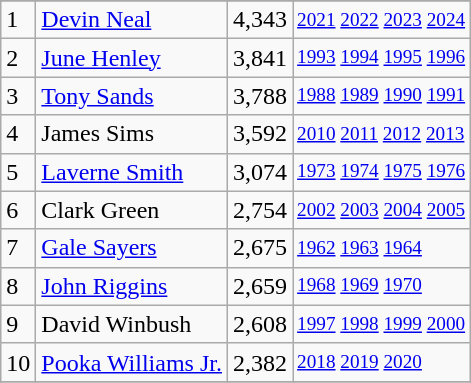<table class="wikitable">
<tr>
</tr>
<tr>
<td>1</td>
<td><a href='#'>Devin Neal</a></td>
<td>4,343</td>
<td style="font-size:80%;"><a href='#'>2021</a> <a href='#'>2022</a> <a href='#'>2023</a> <a href='#'>2024</a></td>
</tr>
<tr>
<td>2</td>
<td><a href='#'>June Henley</a></td>
<td>3,841</td>
<td style="font-size:80%;"><a href='#'>1993</a> <a href='#'>1994</a> <a href='#'>1995</a> <a href='#'>1996</a></td>
</tr>
<tr>
<td>3</td>
<td><a href='#'>Tony Sands</a></td>
<td>3,788</td>
<td style="font-size:80%;"><a href='#'>1988</a> <a href='#'>1989</a> <a href='#'>1990</a> <a href='#'>1991</a></td>
</tr>
<tr>
<td>4</td>
<td>James Sims</td>
<td>3,592</td>
<td style="font-size:80%;"><a href='#'>2010</a> <a href='#'>2011</a> <a href='#'>2012</a> <a href='#'>2013</a></td>
</tr>
<tr>
<td>5</td>
<td><a href='#'>Laverne Smith</a></td>
<td>3,074</td>
<td style="font-size:80%;"><a href='#'>1973</a> <a href='#'>1974</a> <a href='#'>1975</a> <a href='#'>1976</a></td>
</tr>
<tr>
<td>6</td>
<td>Clark Green</td>
<td>2,754</td>
<td style="font-size:80%;"><a href='#'>2002</a> <a href='#'>2003</a> <a href='#'>2004</a> <a href='#'>2005</a></td>
</tr>
<tr>
<td>7</td>
<td><a href='#'>Gale Sayers</a></td>
<td>2,675</td>
<td style="font-size:80%;"><a href='#'>1962</a> <a href='#'>1963</a> <a href='#'>1964</a></td>
</tr>
<tr>
<td>8</td>
<td><a href='#'>John Riggins</a></td>
<td>2,659</td>
<td style="font-size:80%;"><a href='#'>1968</a> <a href='#'>1969</a> <a href='#'>1970</a></td>
</tr>
<tr>
<td>9</td>
<td>David Winbush</td>
<td>2,608</td>
<td style="font-size:80%;"><a href='#'>1997</a> <a href='#'>1998</a> <a href='#'>1999</a> <a href='#'>2000</a></td>
</tr>
<tr>
<td>10</td>
<td><a href='#'>Pooka Williams Jr.</a></td>
<td>2,382</td>
<td style="font-size:80%;"><a href='#'>2018</a> <a href='#'>2019</a> <a href='#'>2020</a></td>
</tr>
<tr>
</tr>
</table>
